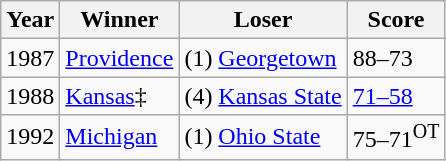<table class="wikitable">
<tr>
<th>Year</th>
<th>Winner</th>
<th>Loser</th>
<th>Score</th>
</tr>
<tr>
<td>1987</td>
<td><a href='#'>Providence</a></td>
<td>(1) <a href='#'>Georgetown</a></td>
<td>88–73</td>
</tr>
<tr>
<td>1988</td>
<td><a href='#'>Kansas</a>‡</td>
<td>(4) <a href='#'>Kansas State</a></td>
<td><a href='#'>71–58</a></td>
</tr>
<tr>
<td>1992</td>
<td><a href='#'>Michigan</a></td>
<td>(1) <a href='#'>Ohio State</a></td>
<td>75–71<sup>OT</sup></td>
</tr>
</table>
